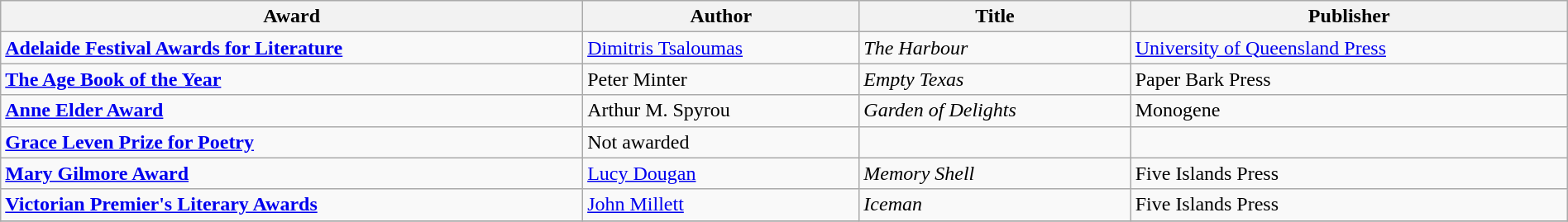<table class="wikitable" width=100%>
<tr>
<th>Award</th>
<th>Author</th>
<th>Title</th>
<th>Publisher</th>
</tr>
<tr>
<td><strong><a href='#'>Adelaide Festival Awards for Literature</a></strong></td>
<td><a href='#'>Dimitris Tsaloumas</a></td>
<td><em>The Harbour</em></td>
<td><a href='#'>University of Queensland Press</a></td>
</tr>
<tr>
<td><strong><a href='#'>The Age Book of the Year</a></strong></td>
<td>Peter Minter</td>
<td><em>Empty Texas</em></td>
<td>Paper Bark Press</td>
</tr>
<tr>
<td><strong><a href='#'>Anne Elder Award</a></strong></td>
<td>Arthur M. Spyrou</td>
<td><em>Garden of Delights</em></td>
<td>Monogene</td>
</tr>
<tr>
<td><strong><a href='#'>Grace Leven Prize for Poetry</a></strong></td>
<td>Not awarded</td>
<td></td>
<td></td>
</tr>
<tr>
<td><strong><a href='#'>Mary Gilmore Award</a></strong></td>
<td><a href='#'>Lucy Dougan</a></td>
<td><em>Memory Shell</em></td>
<td>Five Islands Press</td>
</tr>
<tr>
<td><strong><a href='#'>Victorian Premier's Literary Awards</a></strong></td>
<td><a href='#'>John Millett</a></td>
<td><em>Iceman</em></td>
<td>Five Islands Press</td>
</tr>
<tr>
</tr>
</table>
